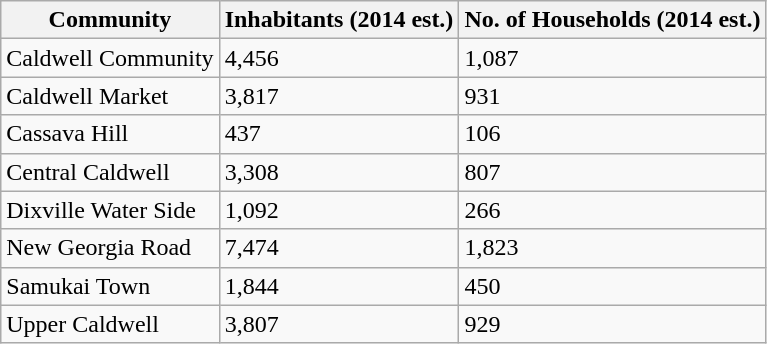<table class="wikitable">
<tr>
<th>Community</th>
<th>Inhabitants (2014 est.)</th>
<th>No. of Households (2014 est.)</th>
</tr>
<tr>
<td>Caldwell Community</td>
<td>4,456</td>
<td>1,087</td>
</tr>
<tr>
<td>Caldwell Market</td>
<td>3,817</td>
<td>931</td>
</tr>
<tr>
<td>Cassava Hill</td>
<td>437</td>
<td>106</td>
</tr>
<tr>
<td>Central Caldwell</td>
<td>3,308</td>
<td>807</td>
</tr>
<tr>
<td>Dixville Water Side</td>
<td>1,092</td>
<td>266</td>
</tr>
<tr>
<td>New Georgia Road</td>
<td>7,474</td>
<td>1,823</td>
</tr>
<tr>
<td>Samukai Town</td>
<td>1,844</td>
<td>450</td>
</tr>
<tr>
<td>Upper Caldwell</td>
<td>3,807</td>
<td>929</td>
</tr>
</table>
